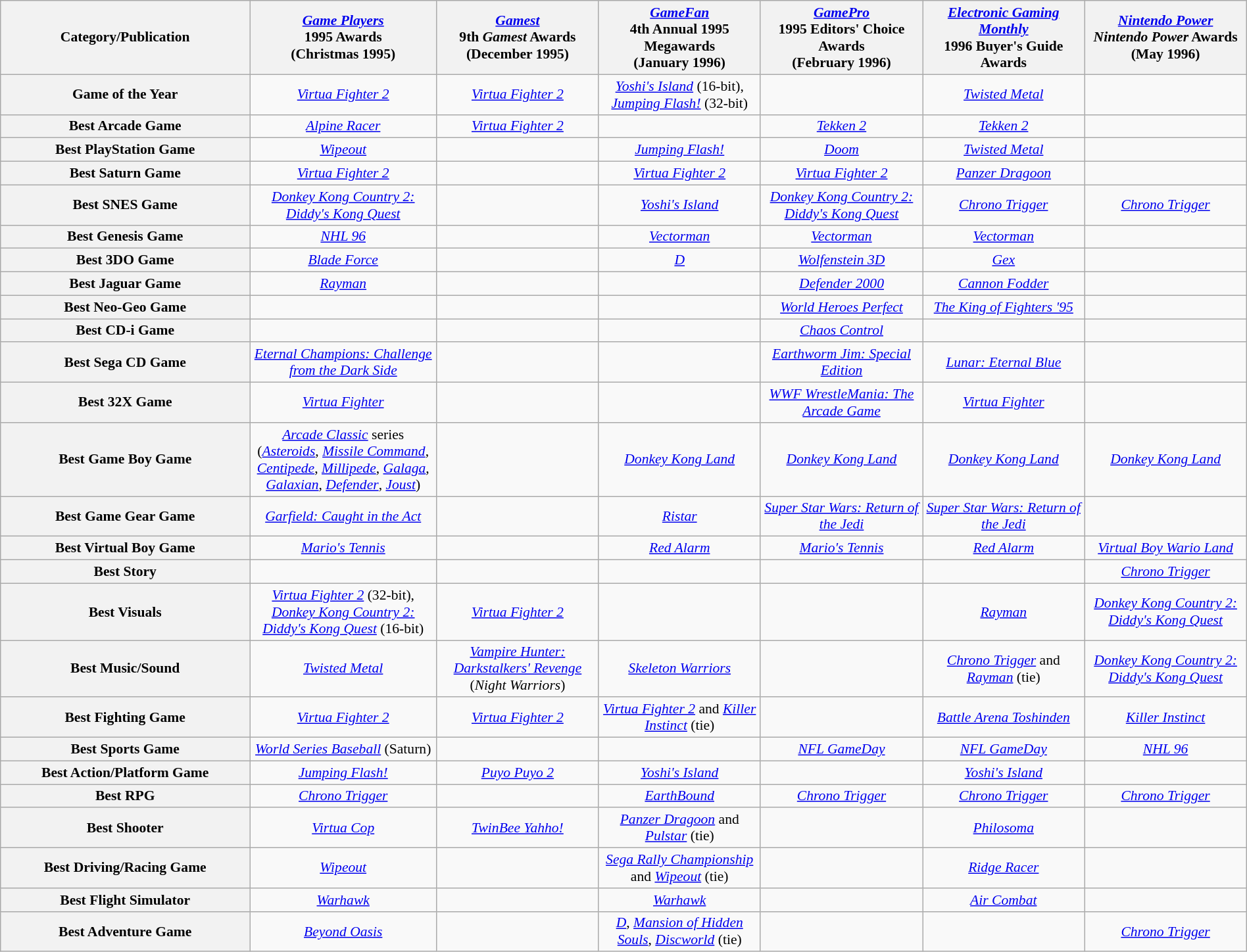<table class="wikitable" style="border:none; margin:0; width:100%; font-size: 90%; text-align:center;">
<tr>
<th style="width:20%">Category/Publication</th>
<th style="width:15%"><em><a href='#'>Game Players</a></em><br> 1995 Awards <br> (Christmas 1995)</th>
<th style="width:13%"><em><a href='#'>Gamest</a></em> <br> 9th <em>Gamest</em> Awards <br> (December 1995)</th>
<th style="width:13%"><em><a href='#'>GameFan</a></em><br> 4th Annual 1995 Megawards <br> (January 1996)</th>
<th style="width:13%"><em><a href='#'>GamePro</a></em><br>1995 Editors' Choice Awards <br> (February 1996)</th>
<th style="width:13%"><em><a href='#'>Electronic Gaming Monthly</a></em><br>1996 Buyer's Guide Awards</th>
<th style="width:13%"><em><a href='#'>Nintendo Power</a></em> <br> <em>Nintendo Power</em> Awards <br> (May 1996)</th>
</tr>
<tr>
<th>Game of the Year</th>
<td><em><a href='#'>Virtua Fighter 2</a></em></td>
<td><em><a href='#'>Virtua Fighter 2</a></em></td>
<td><em><a href='#'>Yoshi's Island</a></em> (16-bit), <br> <em><a href='#'>Jumping Flash!</a></em> (32-bit)</td>
<td></td>
<td><em><a href='#'>Twisted Metal</a></em></td>
<td></td>
</tr>
<tr>
<th>Best Arcade Game</th>
<td><em><a href='#'>Alpine Racer</a></em></td>
<td><em><a href='#'>Virtua Fighter 2</a></em></td>
<td></td>
<td><em><a href='#'>Tekken 2</a></em></td>
<td><em><a href='#'>Tekken 2</a></em></td>
<td></td>
</tr>
<tr>
<th>Best PlayStation Game</th>
<td><em><a href='#'>Wipeout</a></em></td>
<td></td>
<td><em><a href='#'>Jumping Flash!</a></em></td>
<td><em><a href='#'>Doom</a></em></td>
<td><em><a href='#'>Twisted Metal</a></em></td>
<td></td>
</tr>
<tr>
<th>Best Saturn Game</th>
<td><em><a href='#'>Virtua Fighter 2</a></em></td>
<td></td>
<td><em><a href='#'>Virtua Fighter 2</a></em></td>
<td><em><a href='#'>Virtua Fighter 2</a></em></td>
<td><em><a href='#'>Panzer Dragoon</a></em></td>
<td></td>
</tr>
<tr>
<th>Best SNES Game</th>
<td><em><a href='#'>Donkey Kong Country 2: Diddy's Kong Quest</a></em></td>
<td></td>
<td><em><a href='#'>Yoshi's Island</a></em></td>
<td><em><a href='#'>Donkey Kong Country 2: Diddy's Kong Quest</a></em></td>
<td><em><a href='#'>Chrono Trigger</a></em></td>
<td><em><a href='#'>Chrono Trigger</a></em></td>
</tr>
<tr>
<th>Best Genesis Game</th>
<td><em><a href='#'>NHL 96</a></em></td>
<td></td>
<td><em><a href='#'>Vectorman</a></em></td>
<td><em><a href='#'>Vectorman</a></em></td>
<td><em><a href='#'>Vectorman</a></em></td>
<td></td>
</tr>
<tr>
<th>Best 3DO Game</th>
<td><em><a href='#'>Blade Force</a></em></td>
<td></td>
<td><em><a href='#'>D</a></em></td>
<td><em><a href='#'>Wolfenstein 3D</a></em></td>
<td><em><a href='#'>Gex</a></em></td>
<td></td>
</tr>
<tr>
<th>Best Jaguar Game</th>
<td><em><a href='#'>Rayman</a></em></td>
<td></td>
<td></td>
<td><em><a href='#'>Defender 2000</a></em></td>
<td><em><a href='#'>Cannon Fodder</a></em></td>
<td></td>
</tr>
<tr>
<th>Best Neo-Geo Game</th>
<td></td>
<td></td>
<td></td>
<td><em><a href='#'>World Heroes Perfect</a></em></td>
<td><em><a href='#'>The King of Fighters '95</a></em></td>
<td></td>
</tr>
<tr>
<th>Best CD-i Game</th>
<td></td>
<td></td>
<td></td>
<td><em><a href='#'>Chaos Control</a></em></td>
<td></td>
<td></td>
</tr>
<tr>
<th>Best Sega CD Game</th>
<td><em><a href='#'>Eternal Champions: Challenge from the Dark Side</a></em></td>
<td></td>
<td></td>
<td><em><a href='#'>Earthworm Jim: Special Edition</a></em></td>
<td><em><a href='#'>Lunar: Eternal Blue</a></em></td>
<td></td>
</tr>
<tr>
<th>Best 32X Game</th>
<td><em><a href='#'>Virtua Fighter</a></em></td>
<td></td>
<td></td>
<td><em><a href='#'>WWF WrestleMania: The Arcade Game</a></em></td>
<td><em><a href='#'>Virtua Fighter</a></em></td>
<td></td>
</tr>
<tr>
<th>Best Game Boy Game</th>
<td><em><a href='#'>Arcade Classic</a></em> series (<em><a href='#'>Asteroids</a></em>, <em><a href='#'>Missile Command</a></em>, <em><a href='#'>Centipede</a></em>, <em><a href='#'>Millipede</a></em>, <em><a href='#'>Galaga</a></em>, <em><a href='#'>Galaxian</a></em>, <em><a href='#'>Defender</a></em>, <em><a href='#'>Joust</a></em>)</td>
<td></td>
<td><em><a href='#'>Donkey Kong Land</a></em></td>
<td><em><a href='#'>Donkey Kong Land</a></em></td>
<td><em><a href='#'>Donkey Kong Land</a></em></td>
<td><em><a href='#'>Donkey Kong Land</a></em></td>
</tr>
<tr>
<th>Best Game Gear Game</th>
<td><em><a href='#'>Garfield: Caught in the Act</a></em></td>
<td></td>
<td><em><a href='#'>Ristar</a></em></td>
<td><em><a href='#'>Super Star Wars: Return of the Jedi</a></em></td>
<td><em><a href='#'>Super Star Wars: Return of the Jedi</a></em></td>
<td></td>
</tr>
<tr>
<th>Best Virtual Boy Game</th>
<td><em><a href='#'>Mario's Tennis</a></em></td>
<td></td>
<td><em><a href='#'>Red Alarm</a></em></td>
<td><em><a href='#'>Mario's Tennis</a></em></td>
<td><em><a href='#'>Red Alarm</a></em></td>
<td><em><a href='#'>Virtual Boy Wario Land</a></em></td>
</tr>
<tr>
<th>Best Story</th>
<td></td>
<td></td>
<td></td>
<td></td>
<td></td>
<td><em><a href='#'>Chrono Trigger</a></em></td>
</tr>
<tr>
<th>Best Visuals</th>
<td><em><a href='#'>Virtua Fighter 2</a></em> (32-bit), <br> <em><a href='#'>Donkey Kong Country 2: Diddy's Kong Quest</a></em> (16-bit)</td>
<td><em><a href='#'>Virtua Fighter 2</a></em></td>
<td></td>
<td></td>
<td><em><a href='#'>Rayman</a></em></td>
<td><em><a href='#'>Donkey Kong Country 2: Diddy's Kong Quest</a></em></td>
</tr>
<tr>
<th>Best Music/Sound</th>
<td><em><a href='#'>Twisted Metal</a></em></td>
<td><em><a href='#'>Vampire Hunter: Darkstalkers' Revenge</a></em> (<em>Night Warriors</em>)</td>
<td><em><a href='#'>Skeleton Warriors</a></em></td>
<td></td>
<td><em><a href='#'>Chrono Trigger</a></em> and <em><a href='#'>Rayman</a></em> (tie)</td>
<td><em><a href='#'>Donkey Kong Country 2: Diddy's Kong Quest</a></em></td>
</tr>
<tr>
<th>Best Fighting Game</th>
<td><em><a href='#'>Virtua Fighter 2</a></em></td>
<td><em><a href='#'>Virtua Fighter 2</a></em></td>
<td><em><a href='#'>Virtua Fighter 2</a></em> and <em><a href='#'>Killer Instinct</a></em> (tie)</td>
<td></td>
<td><em><a href='#'>Battle Arena Toshinden</a></em></td>
<td><em><a href='#'>Killer Instinct</a></em></td>
</tr>
<tr>
<th>Best Sports Game</th>
<td><em><a href='#'>World Series Baseball</a></em> (Saturn)</td>
<td></td>
<td></td>
<td><em><a href='#'>NFL GameDay</a></em></td>
<td><em><a href='#'>NFL GameDay</a></em></td>
<td><em><a href='#'>NHL 96</a></em></td>
</tr>
<tr>
<th>Best Action/Platform Game</th>
<td><em><a href='#'>Jumping Flash!</a></em></td>
<td><em><a href='#'>Puyo Puyo 2</a></em></td>
<td><em><a href='#'>Yoshi's Island</a></em></td>
<td></td>
<td><em><a href='#'>Yoshi's Island</a></em></td>
<td></td>
</tr>
<tr>
<th>Best RPG</th>
<td><em><a href='#'>Chrono Trigger</a></em></td>
<td></td>
<td><em><a href='#'>EarthBound</a></em></td>
<td><em><a href='#'>Chrono Trigger</a></em></td>
<td><em><a href='#'>Chrono Trigger</a></em></td>
<td><em><a href='#'>Chrono Trigger</a></em></td>
</tr>
<tr>
<th>Best Shooter</th>
<td><em><a href='#'>Virtua Cop</a></em></td>
<td><em><a href='#'>TwinBee Yahho!</a></em></td>
<td><em><a href='#'>Panzer Dragoon</a></em> and <em><a href='#'>Pulstar</a></em> (tie)</td>
<td></td>
<td><em><a href='#'>Philosoma</a></em></td>
<td></td>
</tr>
<tr>
<th>Best Driving/Racing Game</th>
<td><em><a href='#'>Wipeout</a></em></td>
<td></td>
<td><em><a href='#'>Sega Rally Championship</a></em> and <em><a href='#'>Wipeout</a></em> (tie)</td>
<td></td>
<td><em><a href='#'>Ridge Racer</a></em></td>
<td></td>
</tr>
<tr>
<th>Best Flight Simulator</th>
<td><em><a href='#'>Warhawk</a></em></td>
<td></td>
<td><em><a href='#'>Warhawk</a></em></td>
<td></td>
<td><em><a href='#'>Air Combat</a></em></td>
<td></td>
</tr>
<tr>
<th>Best Adventure Game</th>
<td><em><a href='#'>Beyond Oasis</a></em></td>
<td></td>
<td><em><a href='#'>D</a></em>, <em><a href='#'>Mansion of Hidden Souls</a></em>, <em><a href='#'>Discworld</a></em> (tie)</td>
<td></td>
<td></td>
<td><em><a href='#'>Chrono Trigger</a></em></td>
</tr>
</table>
